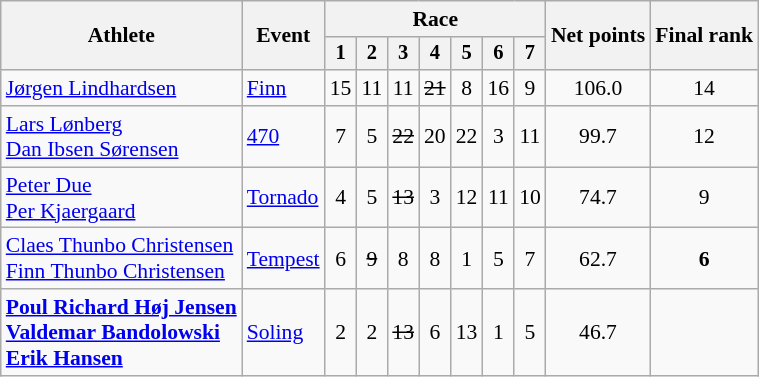<table class="wikitable" style="font-size:90%">
<tr>
<th rowspan="2">Athlete</th>
<th rowspan="2">Event</th>
<th colspan=7>Race</th>
<th rowspan=2>Net points</th>
<th rowspan=2>Final rank</th>
</tr>
<tr style="font-size:95%">
<th>1</th>
<th>2</th>
<th>3</th>
<th>4</th>
<th>5</th>
<th>6</th>
<th>7</th>
</tr>
<tr align=center>
<td align=left><a href='#'>Jørgen Lindhardsen</a></td>
<td align=left><a href='#'>Finn</a></td>
<td>15</td>
<td>11</td>
<td>11</td>
<td><s>21</s></td>
<td>8</td>
<td>16</td>
<td>9</td>
<td>106.0</td>
<td>14</td>
</tr>
<tr align=center>
<td align=left><a href='#'>Lars Lønberg</a><br><a href='#'>Dan Ibsen Sørensen</a></td>
<td align=left><a href='#'>470</a></td>
<td>7</td>
<td>5</td>
<td><s>22</s></td>
<td>20</td>
<td>22</td>
<td>3</td>
<td>11</td>
<td>99.7</td>
<td>12</td>
</tr>
<tr align=center>
<td align=left><a href='#'>Peter Due</a><br><a href='#'>Per Kjaergaard</a></td>
<td align=left><a href='#'>Tornado</a></td>
<td>4</td>
<td>5</td>
<td><s>13</s></td>
<td>3</td>
<td>12</td>
<td>11</td>
<td>10</td>
<td>74.7</td>
<td>9</td>
</tr>
<tr align=center>
<td align=left><a href='#'>Claes Thunbo Christensen</a><br><a href='#'>Finn Thunbo Christensen</a></td>
<td align=left><a href='#'>Tempest</a></td>
<td>6</td>
<td><s>9</s></td>
<td>8</td>
<td>8</td>
<td>1</td>
<td>5</td>
<td>7</td>
<td>62.7</td>
<td><strong>6</strong></td>
</tr>
<tr align=center>
<td align=left><strong><a href='#'>Poul Richard Høj Jensen</a><br><a href='#'>Valdemar Bandolowski</a><br><a href='#'>Erik Hansen</a></strong></td>
<td align=left><a href='#'>Soling</a></td>
<td>2</td>
<td>2</td>
<td><s>13</s></td>
<td>6</td>
<td>13</td>
<td>1</td>
<td>5</td>
<td>46.7</td>
<td></td>
</tr>
</table>
